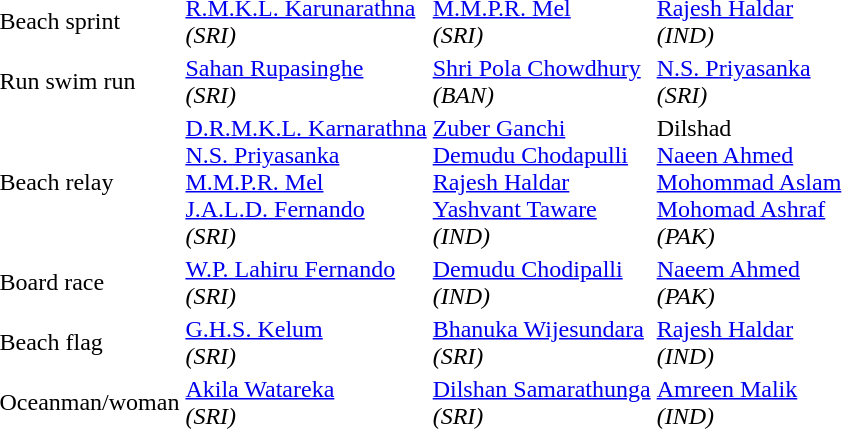<table>
<tr>
<td>Beach sprint</td>
<td><a href='#'>R.M.K.L. Karunarathna</a><br><em> (SRI)</em></td>
<td><a href='#'>M.M.P.R. Mel</a><br><em> (SRI)</em></td>
<td><a href='#'>Rajesh Haldar</a><br><em> (IND)</em></td>
</tr>
<tr>
<td>Run swim run</td>
<td><a href='#'>Sahan Rupasinghe</a><br><em> (SRI)</em></td>
<td><a href='#'>Shri Pola Chowdhury</a><br><em> (BAN)</em></td>
<td><a href='#'>N.S. Priyasanka</a><br><em> (SRI)</em></td>
</tr>
<tr>
<td>Beach relay</td>
<td><a href='#'>D.R.M.K.L. Karnarathna</a><br><a href='#'>N.S. Priyasanka</a><br><a href='#'>M.M.P.R. Mel</a><br><a href='#'>J.A.L.D. Fernando</a><br><em> (SRI)</em></td>
<td><a href='#'>Zuber Ganchi</a><br><a href='#'>Demudu Chodapulli</a><br><a href='#'>Rajesh Haldar</a><br><a href='#'>Yashvant Taware</a><br><em> (IND)</em></td>
<td>Dilshad<br><a href='#'>Naeen Ahmed</a><br><a href='#'>Mohommad Aslam</a><br><a href='#'>Mohomad Ashraf</a><br><em> (PAK)</em></td>
</tr>
<tr>
<td>Board race</td>
<td><a href='#'>W.P. Lahiru Fernando</a><br><em> (SRI)</em></td>
<td><a href='#'>Demudu Chodipalli</a><br><em> (IND)</em></td>
<td><a href='#'>Naeem Ahmed</a><br><em> (PAK)</em></td>
</tr>
<tr>
<td>Beach flag</td>
<td><a href='#'>G.H.S. Kelum</a><br><em> (SRI)</em></td>
<td><a href='#'>Bhanuka Wijesundara</a><br><em> (SRI)</em></td>
<td><a href='#'>Rajesh Haldar</a><br><em> (IND)</em></td>
</tr>
<tr>
<td>Oceanman/woman</td>
<td><a href='#'>Akila Watareka</a><br><em> (SRI)</em></td>
<td><a href='#'>Dilshan Samarathunga</a><br><em> (SRI)</em></td>
<td><a href='#'>Amreen Malik</a><br><em> (IND)</em></td>
</tr>
</table>
